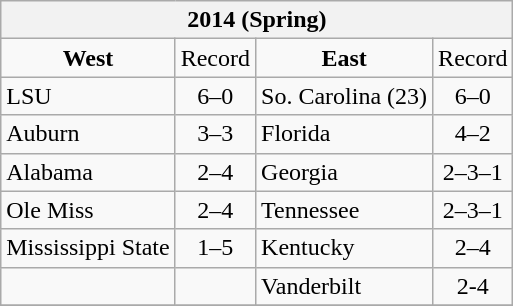<table class="wikitable">
<tr>
<th colspan=4>2014 (Spring)</th>
</tr>
<tr>
<td align=center><strong>West</strong></td>
<td align=center>Record</td>
<td align=center><strong>East</strong></td>
<td align=center>Record</td>
</tr>
<tr>
<td>LSU</td>
<td align=center>6–0</td>
<td>So. Carolina (23)</td>
<td align=center>6–0</td>
</tr>
<tr>
<td>Auburn</td>
<td align=center>3–3</td>
<td>Florida</td>
<td align=center>4–2</td>
</tr>
<tr>
<td>Alabama</td>
<td align=center>2–4</td>
<td>Georgia</td>
<td align=center>2–3–1</td>
</tr>
<tr>
<td>Ole Miss</td>
<td align=center>2–4</td>
<td>Tennessee</td>
<td align=center>2–3–1</td>
</tr>
<tr>
<td>Mississippi State</td>
<td align=center>1–5</td>
<td>Kentucky</td>
<td align=center>2–4</td>
</tr>
<tr>
<td></td>
<td></td>
<td>Vanderbilt</td>
<td align=center>2-4</td>
</tr>
<tr>
</tr>
</table>
